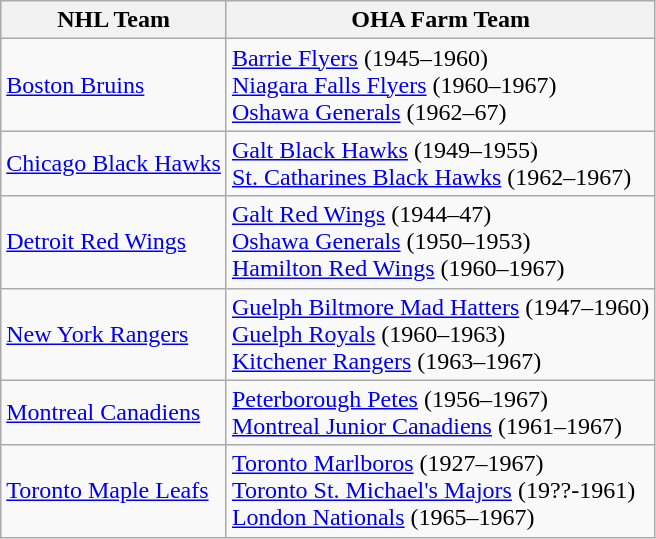<table class="wikitable">
<tr>
<th>NHL Team</th>
<th>OHA Farm Team</th>
</tr>
<tr>
<td><a href='#'>Boston Bruins</a></td>
<td><a href='#'>Barrie Flyers</a> (1945–1960) <br><a href='#'>Niagara Falls Flyers</a> (1960–1967) <br><a href='#'>Oshawa Generals</a> (1962–67)</td>
</tr>
<tr>
<td><a href='#'>Chicago Black Hawks</a></td>
<td><a href='#'>Galt Black Hawks</a> (1949–1955) <br><a href='#'>St. Catharines Black Hawks</a> (1962–1967)</td>
</tr>
<tr>
<td><a href='#'>Detroit Red Wings</a></td>
<td><a href='#'>Galt Red Wings</a> (1944–47)<br><a href='#'>Oshawa Generals</a> (1950–1953) <br><a href='#'>Hamilton Red Wings</a> (1960–1967)</td>
</tr>
<tr>
<td><a href='#'>New York Rangers</a></td>
<td><a href='#'>Guelph Biltmore Mad Hatters</a> (1947–1960)<br><a href='#'>Guelph Royals</a> (1960–1963)<br><a href='#'>Kitchener Rangers</a> (1963–1967)</td>
</tr>
<tr>
<td><a href='#'>Montreal Canadiens</a></td>
<td><a href='#'>Peterborough Petes</a> (1956–1967)<br> <a href='#'>Montreal Junior Canadiens</a> (1961–1967)</td>
</tr>
<tr>
<td><a href='#'>Toronto Maple Leafs</a></td>
<td><a href='#'>Toronto Marlboros</a> (1927–1967)<br><a href='#'>Toronto St. Michael's Majors</a> (19??-1961)<br><a href='#'>London Nationals</a> (1965–1967)</td>
</tr>
</table>
